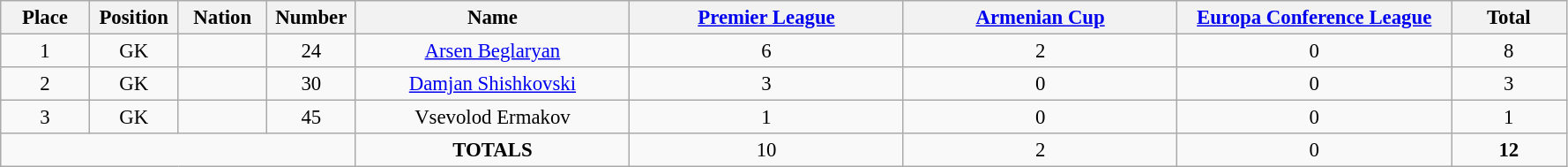<table class="wikitable" style="font-size: 95%; text-align: center;">
<tr>
<th width=60>Place</th>
<th width=60>Position</th>
<th width=60>Nation</th>
<th width=60>Number</th>
<th width=200>Name</th>
<th width=200><a href='#'>Premier League</a></th>
<th width=200><a href='#'>Armenian Cup</a></th>
<th width=200><a href='#'>Europa Conference League</a></th>
<th width=80><strong>Total</strong></th>
</tr>
<tr>
<td>1</td>
<td>GK</td>
<td></td>
<td>24</td>
<td><a href='#'>Arsen Beglaryan</a></td>
<td>6</td>
<td>2</td>
<td>0</td>
<td>8</td>
</tr>
<tr>
<td>2</td>
<td>GK</td>
<td></td>
<td>30</td>
<td><a href='#'>Damjan Shishkovski</a></td>
<td>3</td>
<td>0</td>
<td>0</td>
<td>3</td>
</tr>
<tr>
<td>3</td>
<td>GK</td>
<td></td>
<td>45</td>
<td>Vsevolod Ermakov</td>
<td>1</td>
<td>0</td>
<td>0</td>
<td>1</td>
</tr>
<tr>
<td colspan="4"></td>
<td><strong>TOTALS</strong></td>
<td>10</td>
<td>2</td>
<td>0</td>
<td><strong>12</strong></td>
</tr>
</table>
